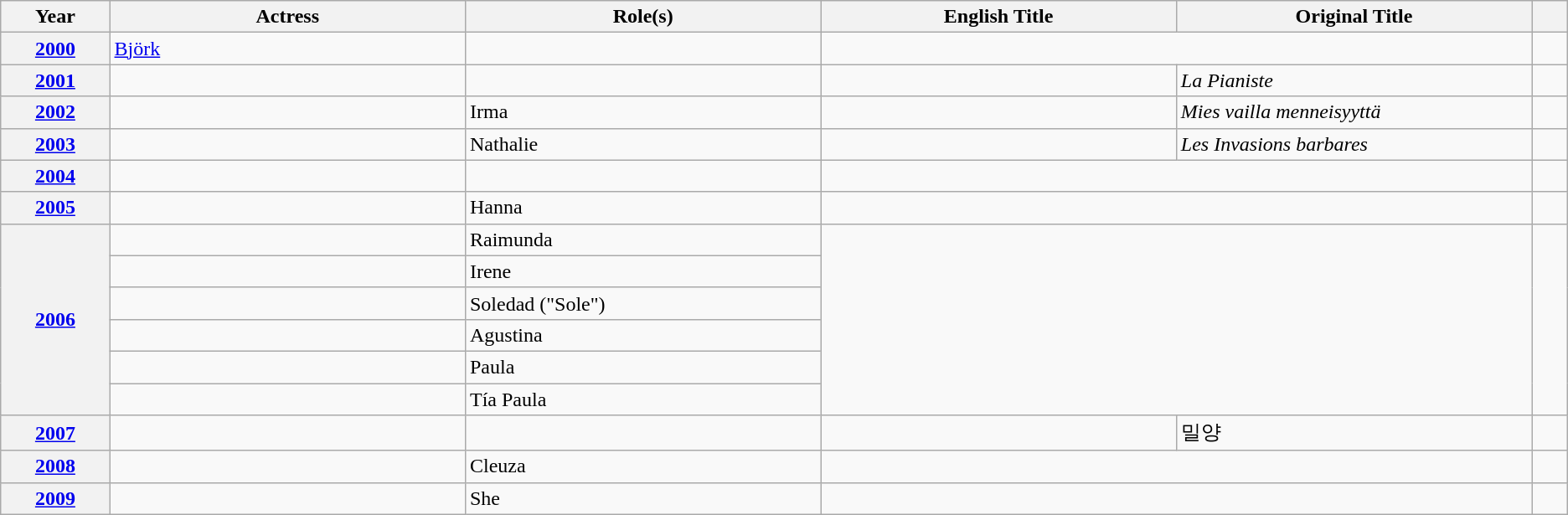<table class="wikitable unsortable">
<tr>
<th scope="col" style="width:3%;">Year</th>
<th scope="col" style="width:10%;">Actress</th>
<th scope="col" style="width:10%;">Role(s)</th>
<th scope="col" style="width:10%;">English Title</th>
<th scope="col" style="width:10%;">Original Title</th>
<th scope="col" style="width:1%;" class="unsortable"></th>
</tr>
<tr>
<th style="text-align:center;"><a href='#'>2000</a></th>
<td><a href='#'>Björk</a></td>
<td></td>
<td colspan="2"></td>
<td style="text-align:center;"></td>
</tr>
<tr>
<th style="text-align:center;"><a href='#'>2001</a></th>
<td></td>
<td></td>
<td></td>
<td><em>La Pianiste</em></td>
<td style="text-align:center;"></td>
</tr>
<tr>
<th style="text-align:center;"><a href='#'>2002</a></th>
<td></td>
<td>Irma</td>
<td></td>
<td><em>Mies vailla menneisyyttä</em></td>
<td style="text-align:center;"></td>
</tr>
<tr>
<th style="text-align:center;"><a href='#'>2003</a></th>
<td></td>
<td>Nathalie</td>
<td></td>
<td><em>Les Invasions barbares</em></td>
<td style="text-align:center;"></td>
</tr>
<tr>
<th style="text-align:center;"><a href='#'>2004</a></th>
<td></td>
<td></td>
<td colspan="2"></td>
<td style="text-align:center;"></td>
</tr>
<tr>
<th style="text-align:center;"><a href='#'>2005</a></th>
<td></td>
<td>Hanna</td>
<td colspan="2"></td>
<td style="text-align:center;"></td>
</tr>
<tr>
<th rowspan="6" style="text-align:center;"><a href='#'>2006</a></th>
<td></td>
<td>Raimunda</td>
<td rowspan="6" colspan="2"></td>
<td rowspan="6" style="text-align:center;"></td>
</tr>
<tr>
<td></td>
<td>Irene</td>
</tr>
<tr>
<td></td>
<td>Soledad ("Sole")</td>
</tr>
<tr>
<td></td>
<td>Agustina</td>
</tr>
<tr>
<td></td>
<td>Paula</td>
</tr>
<tr>
<td></td>
<td>Tía Paula</td>
</tr>
<tr>
<th style="text-align:center;"><a href='#'>2007</a></th>
<td></td>
<td></td>
<td></td>
<td>밀양</td>
<td style="text-align:center;"></td>
</tr>
<tr>
<th style="text-align:center;"><a href='#'>2008</a></th>
<td></td>
<td>Cleuza</td>
<td colspan="2"></td>
<td style="text-align:center;"></td>
</tr>
<tr>
<th style="text-align:center;"><a href='#'>2009</a></th>
<td></td>
<td>She</td>
<td colspan="2"></td>
<td style="text-align:center;"></td>
</tr>
</table>
